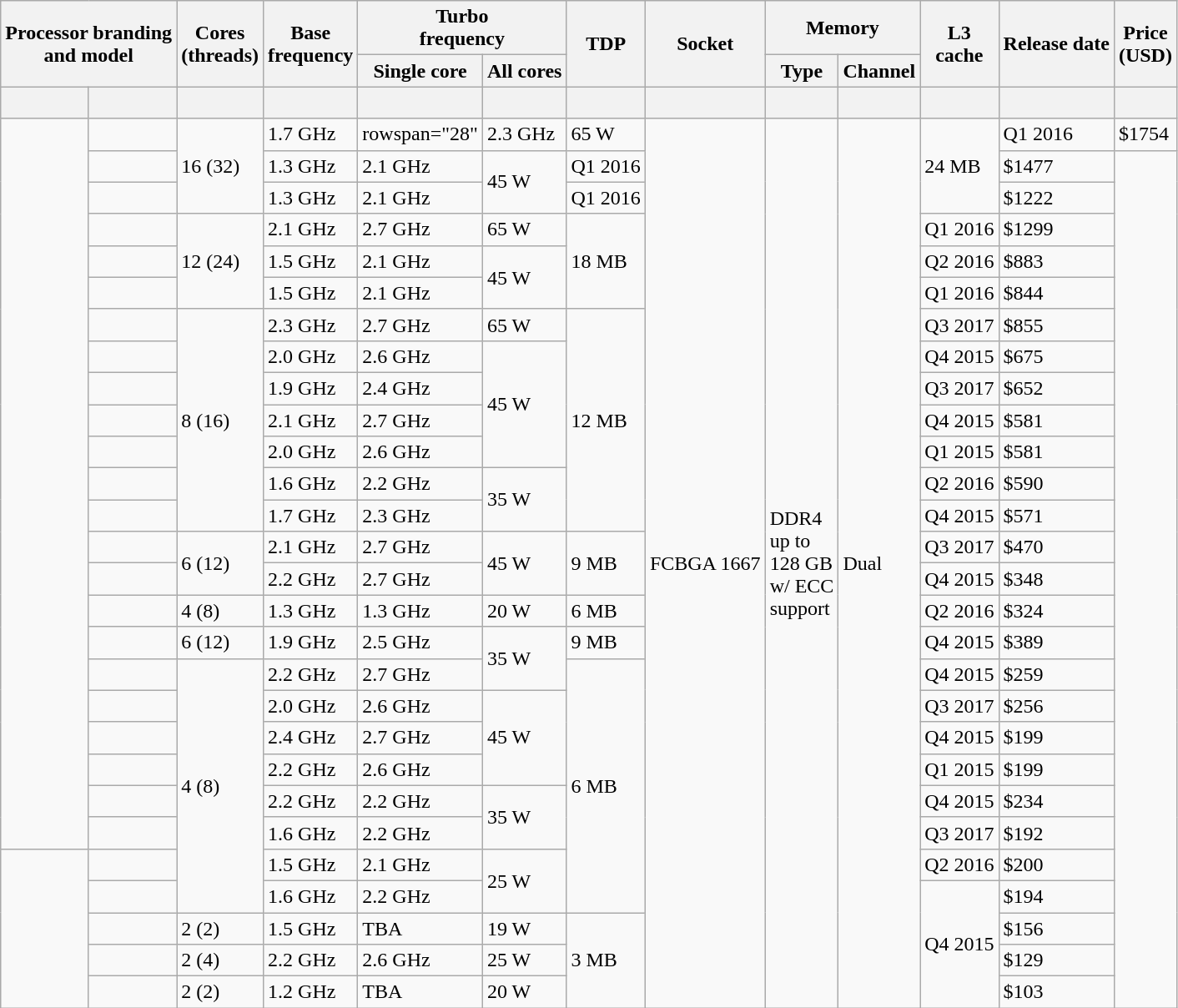<table class="wikitable sortable hover-highlight">
<tr>
<th colspan="2" rowspan="2">Processor branding<br>and model</th>
<th rowspan="2">Cores<br>(threads)</th>
<th rowspan="2">Base<br>frequency</th>
<th colspan="2">Turbo<br>frequency</th>
<th rowspan="2">TDP</th>
<th rowspan="2">Socket</th>
<th colspan="2">Memory</th>
<th rowspan="2">L3<br>cache</th>
<th rowspan="2">Release date</th>
<th rowspan="2">Price<br>(USD)</th>
</tr>
<tr>
<th>Single core</th>
<th>All cores</th>
<th>Type</th>
<th>Channel</th>
</tr>
<tr>
<th style="background-position:center"><br></th>
<th style="background-position:center"></th>
<th style="background-position:center"></th>
<th style="background-position:center"></th>
<th style="background-position:center"></th>
<th style="background-position:center"></th>
<th style="background-position:center"></th>
<th style="background-position:center"></th>
<th style="background-position:center"></th>
<th style="background-position:center"></th>
<th style="background-position:center"></th>
<th style="background-position:center"></th>
<th style="background-position:center"></th>
</tr>
<tr>
<td rowspan="23"></td>
<td><strong></strong></td>
<td rowspan="3">16 (32)</td>
<td>1.7 GHz</td>
<td>rowspan="28" </td>
<td>2.3 GHz</td>
<td>65 W</td>
<td rowspan="28">FCBGA 1667</td>
<td rowspan="28">DDR4<br>up to<br>128 GB<br>w/ ECC<br>support</td>
<td rowspan="28">Dual</td>
<td rowspan="3">24 MB</td>
<td>Q1 2016</td>
<td>$1754</td>
</tr>
<tr>
<td><strong></strong></td>
<td>1.3 GHz</td>
<td>2.1 GHz</td>
<td rowspan="2">45 W</td>
<td>Q1 2016</td>
<td>$1477</td>
</tr>
<tr>
<td><strong></strong></td>
<td>1.3 GHz</td>
<td>2.1 GHz</td>
<td>Q1 2016</td>
<td>$1222</td>
</tr>
<tr>
<td><strong></strong></td>
<td rowspan="3">12 (24)</td>
<td>2.1 GHz</td>
<td>2.7 GHz</td>
<td>65 W</td>
<td rowspan="3">18 MB</td>
<td>Q1 2016</td>
<td>$1299</td>
</tr>
<tr>
<td><strong></strong></td>
<td>1.5 GHz</td>
<td>2.1 GHz</td>
<td rowspan="2">45 W</td>
<td>Q2 2016</td>
<td>$883</td>
</tr>
<tr>
<td><strong></strong></td>
<td>1.5 GHz</td>
<td>2.1 GHz</td>
<td>Q1 2016</td>
<td>$844</td>
</tr>
<tr>
<td><strong></strong></td>
<td rowspan="7">8 (16)</td>
<td>2.3 GHz</td>
<td>2.7 GHz</td>
<td>65 W</td>
<td rowspan="7">12 MB</td>
<td>Q3 2017</td>
<td>$855</td>
</tr>
<tr>
<td><strong></strong></td>
<td>2.0 GHz</td>
<td>2.6 GHz</td>
<td rowspan="4">45 W</td>
<td>Q4 2015</td>
<td>$675</td>
</tr>
<tr>
<td><strong></strong></td>
<td>1.9 GHz</td>
<td>2.4 GHz</td>
<td>Q3 2017</td>
<td>$652</td>
</tr>
<tr>
<td><strong></strong></td>
<td>2.1 GHz</td>
<td>2.7 GHz</td>
<td>Q4 2015</td>
<td>$581</td>
</tr>
<tr>
<td><strong></strong></td>
<td>2.0 GHz</td>
<td>2.6 GHz</td>
<td>Q1 2015</td>
<td>$581</td>
</tr>
<tr>
<td><strong></strong></td>
<td>1.6 GHz</td>
<td>2.2 GHz</td>
<td rowspan="2">35 W</td>
<td>Q2 2016</td>
<td>$590</td>
</tr>
<tr>
<td><strong></strong></td>
<td>1.7 GHz</td>
<td>2.3 GHz</td>
<td>Q4 2015</td>
<td>$571</td>
</tr>
<tr>
<td><strong></strong></td>
<td rowspan="2">6 (12)</td>
<td>2.1 GHz</td>
<td>2.7 GHz</td>
<td rowspan="2">45 W</td>
<td rowspan="2">9 MB</td>
<td>Q3 2017</td>
<td>$470</td>
</tr>
<tr>
<td><strong></strong></td>
<td>2.2 GHz</td>
<td>2.7 GHz</td>
<td>Q4 2015</td>
<td>$348</td>
</tr>
<tr>
<td><strong></strong></td>
<td>4 (8)</td>
<td>1.3 GHz</td>
<td>1.3 GHz</td>
<td>20 W</td>
<td>6 MB</td>
<td>Q2 2016</td>
<td>$324</td>
</tr>
<tr>
<td><strong></strong></td>
<td>6 (12)</td>
<td>1.9 GHz</td>
<td>2.5 GHz</td>
<td rowspan="2">35 W</td>
<td>9 MB</td>
<td>Q4 2015</td>
<td>$389</td>
</tr>
<tr>
<td><strong></strong></td>
<td rowspan="8">4 (8)</td>
<td>2.2 GHz</td>
<td>2.7 GHz</td>
<td rowspan="8">6 MB</td>
<td>Q4 2015</td>
<td>$259</td>
</tr>
<tr>
<td><strong></strong></td>
<td>2.0 GHz</td>
<td>2.6 GHz</td>
<td rowspan="3">45 W</td>
<td>Q3 2017</td>
<td>$256</td>
</tr>
<tr>
<td><strong></strong></td>
<td>2.4 GHz</td>
<td>2.7 GHz</td>
<td>Q4 2015</td>
<td>$199</td>
</tr>
<tr>
<td><strong></strong></td>
<td>2.2 GHz</td>
<td>2.6 GHz</td>
<td>Q1 2015</td>
<td>$199</td>
</tr>
<tr>
<td><strong></strong></td>
<td>2.2 GHz</td>
<td>2.2 GHz</td>
<td rowspan="2">35 W</td>
<td>Q4 2015</td>
<td>$234</td>
</tr>
<tr>
<td><strong></strong></td>
<td>1.6 GHz</td>
<td>2.2 GHz</td>
<td>Q3 2017</td>
<td>$192</td>
</tr>
<tr>
<td rowspan="5"></td>
<td><strong></strong></td>
<td>1.5 GHz</td>
<td>2.1 GHz</td>
<td rowspan="2">25 W</td>
<td>Q2 2016</td>
<td>$200</td>
</tr>
<tr>
<td><strong></strong></td>
<td>1.6 GHz</td>
<td>2.2 GHz</td>
<td rowspan="4">Q4 2015</td>
<td>$194</td>
</tr>
<tr>
<td><strong></strong></td>
<td>2 (2)</td>
<td>1.5 GHz</td>
<td>TBA</td>
<td>19 W</td>
<td rowspan="3">3 MB</td>
<td>$156</td>
</tr>
<tr>
<td><strong></strong></td>
<td>2 (4)</td>
<td>2.2 GHz</td>
<td>2.6 GHz</td>
<td>25 W</td>
<td>$129</td>
</tr>
<tr>
<td><strong></strong></td>
<td>2 (2)</td>
<td>1.2 GHz</td>
<td>TBA</td>
<td>20 W</td>
<td>$103</td>
</tr>
</table>
